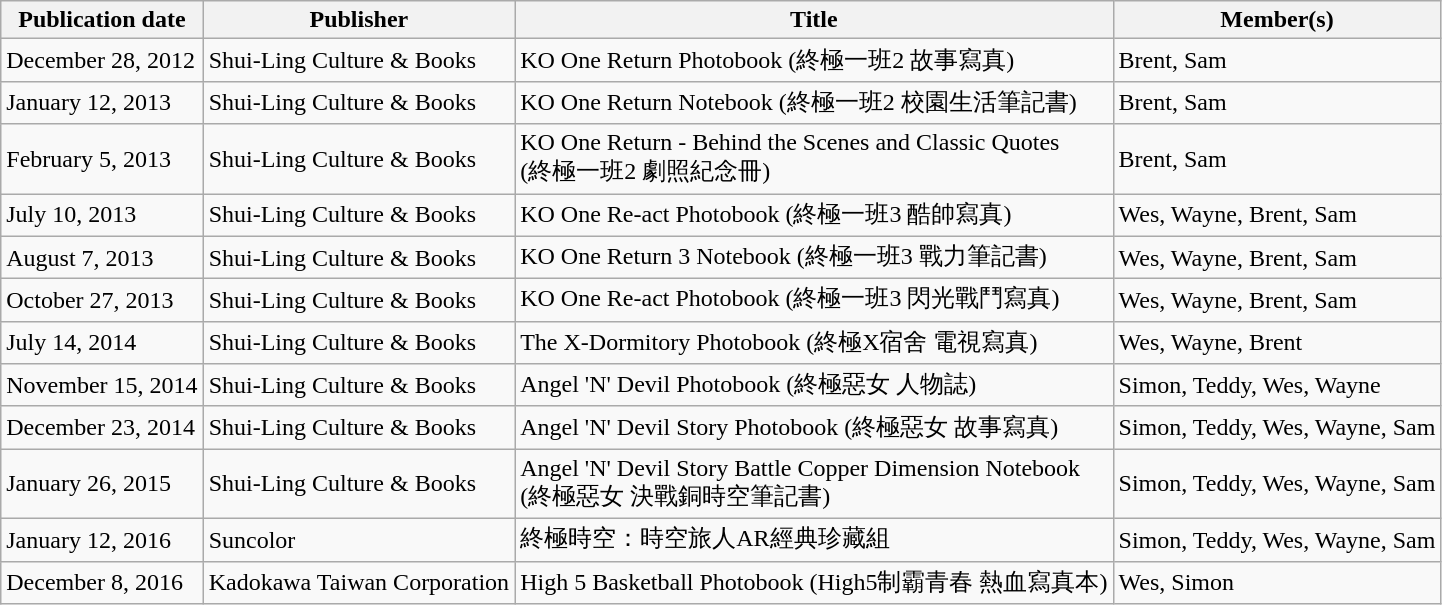<table class="wikitable sortable">
<tr>
<th>Publication date</th>
<th>Publisher</th>
<th>Title</th>
<th>Member(s)</th>
</tr>
<tr>
<td>December 28, 2012</td>
<td>Shui-Ling Culture & Books</td>
<td>KO One Return Photobook (終極一班2 故事寫真)</td>
<td>Brent, Sam</td>
</tr>
<tr>
<td>January 12, 2013</td>
<td>Shui-Ling Culture & Books</td>
<td>KO One Return Notebook (終極一班2 校園生活筆記書)</td>
<td>Brent, Sam</td>
</tr>
<tr>
<td>February 5, 2013</td>
<td>Shui-Ling Culture & Books</td>
<td>KO One Return - Behind the Scenes and Classic Quotes<br>(終極一班2 劇照紀念冊)</td>
<td>Brent, Sam</td>
</tr>
<tr>
<td>July 10, 2013</td>
<td>Shui-Ling Culture & Books</td>
<td>KO One Re-act Photobook (終極一班3 酷帥寫真)</td>
<td>Wes, Wayne, Brent, Sam</td>
</tr>
<tr>
<td>August 7, 2013</td>
<td>Shui-Ling Culture & Books</td>
<td>KO One Return 3 Notebook (終極一班3 戰力筆記書)</td>
<td>Wes, Wayne, Brent, Sam</td>
</tr>
<tr>
<td>October 27, 2013</td>
<td>Shui-Ling Culture & Books</td>
<td>KO One Re-act Photobook (終極一班3 閃光戰鬥寫真)</td>
<td>Wes, Wayne, Brent, Sam</td>
</tr>
<tr>
<td>July 14, 2014</td>
<td>Shui-Ling Culture & Books</td>
<td>The X-Dormitory Photobook (終極X宿舍 電視寫真)</td>
<td>Wes, Wayne, Brent</td>
</tr>
<tr>
<td>November 15, 2014</td>
<td>Shui-Ling Culture & Books</td>
<td>Angel 'N' Devil Photobook (終極惡女 人物誌)</td>
<td>Simon, Teddy, Wes, Wayne</td>
</tr>
<tr>
<td>December 23, 2014</td>
<td>Shui-Ling Culture & Books</td>
<td>Angel 'N' Devil Story Photobook (終極惡女 故事寫真)</td>
<td>Simon, Teddy, Wes, Wayne, Sam</td>
</tr>
<tr>
<td>January 26, 2015</td>
<td>Shui-Ling Culture & Books</td>
<td>Angel 'N' Devil Story Battle Copper Dimension Notebook<br>(終極惡女 決戰銅時空筆記書)</td>
<td>Simon, Teddy, Wes, Wayne, Sam</td>
</tr>
<tr>
<td>January 12, 2016</td>
<td>Suncolor</td>
<td>終極時空：時空旅人AR經典珍藏組</td>
<td>Simon, Teddy, Wes, Wayne, Sam</td>
</tr>
<tr>
<td>December 8, 2016</td>
<td>Kadokawa Taiwan Corporation</td>
<td>High 5 Basketball Photobook (High5制霸青春 熱血寫真本)</td>
<td>Wes, Simon</td>
</tr>
</table>
